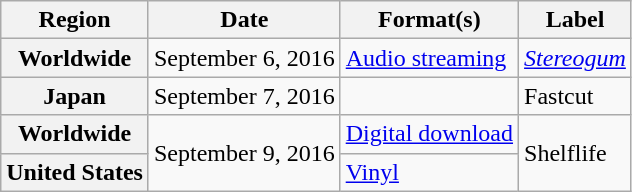<table class="wikitable plainrowheaders">
<tr>
<th scope="col">Region</th>
<th scope="col">Date</th>
<th scope="col">Format(s)</th>
<th scope="col">Label</th>
</tr>
<tr>
<th scope="row">Worldwide</th>
<td>September 6, 2016</td>
<td><a href='#'>Audio streaming</a></td>
<td><em><a href='#'>Stereogum</a></em></td>
</tr>
<tr>
<th scope="row">Japan</th>
<td>September 7, 2016</td>
<td></td>
<td>Fastcut</td>
</tr>
<tr>
<th scope="row">Worldwide</th>
<td rowspan=2>September 9, 2016</td>
<td><a href='#'>Digital download</a></td>
<td rowspan=2>Shelflife</td>
</tr>
<tr>
<th scope="row">United States</th>
<td><a href='#'>Vinyl</a></td>
</tr>
</table>
